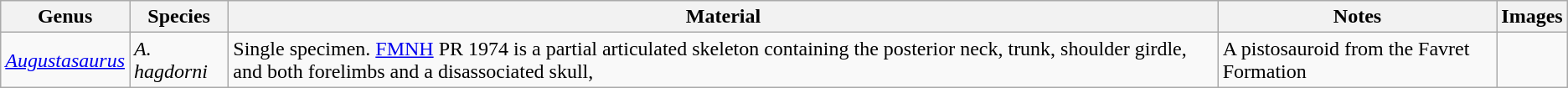<table class="wikitable">
<tr>
<th>Genus</th>
<th>Species</th>
<th>Material</th>
<th>Notes</th>
<th>Images</th>
</tr>
<tr>
<td><em><a href='#'>Augustasaurus</a></em></td>
<td><em>A. hagdorni</em></td>
<td>Single specimen. <a href='#'>FMNH</a> PR 1974 is a partial articulated skeleton containing the posterior neck, trunk, shoulder girdle, and both forelimbs and a disassociated skull,</td>
<td>A pistosauroid from the Favret Formation</td>
<td></td>
</tr>
</table>
